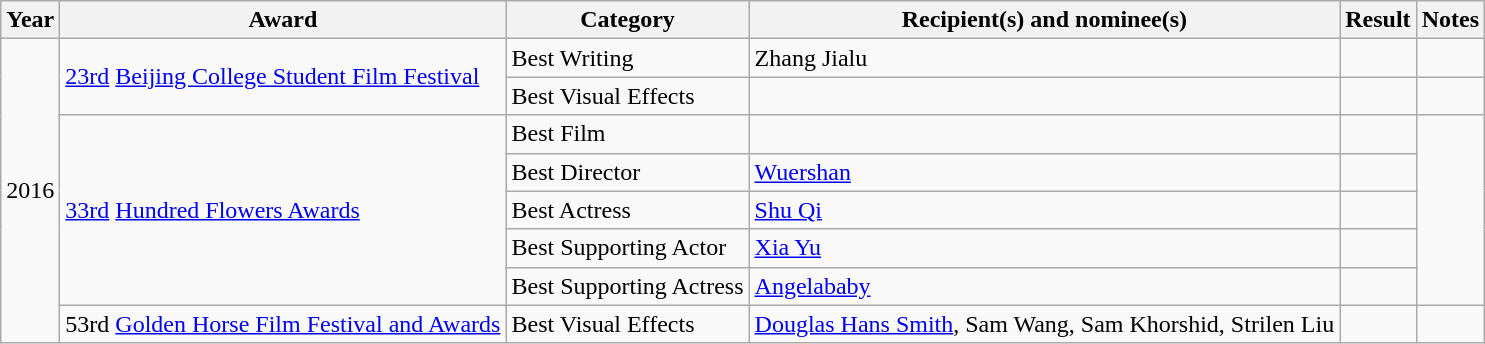<table class="wikitable">
<tr>
<th>Year</th>
<th>Award</th>
<th>Category</th>
<th>Recipient(s) and nominee(s)</th>
<th>Result</th>
<th>Notes</th>
</tr>
<tr>
<td rowspan=8>2016</td>
<td rowspan=2><a href='#'>23rd</a> <a href='#'>Beijing College Student Film Festival</a></td>
<td>Best Writing</td>
<td>Zhang Jialu</td>
<td></td>
<td></td>
</tr>
<tr>
<td>Best Visual Effects</td>
<td></td>
<td></td>
<td></td>
</tr>
<tr>
<td rowspan="5"><a href='#'>33rd</a> <a href='#'>Hundred Flowers Awards</a></td>
<td>Best Film</td>
<td></td>
<td></td>
<td rowspan=5></td>
</tr>
<tr>
<td>Best Director</td>
<td><a href='#'>Wuershan</a></td>
<td></td>
</tr>
<tr>
<td>Best Actress</td>
<td><a href='#'>Shu Qi</a></td>
<td></td>
</tr>
<tr>
<td>Best Supporting Actor</td>
<td><a href='#'>Xia Yu</a></td>
<td></td>
</tr>
<tr>
<td>Best Supporting Actress</td>
<td><a href='#'>Angelababy</a></td>
<td></td>
</tr>
<tr>
<td>53rd <a href='#'>Golden Horse Film Festival and Awards</a></td>
<td>Best Visual Effects</td>
<td><a href='#'>Douglas Hans Smith</a>, Sam Wang, Sam Khorshid, Strilen Liu</td>
<td></td>
<td></td>
</tr>
</table>
